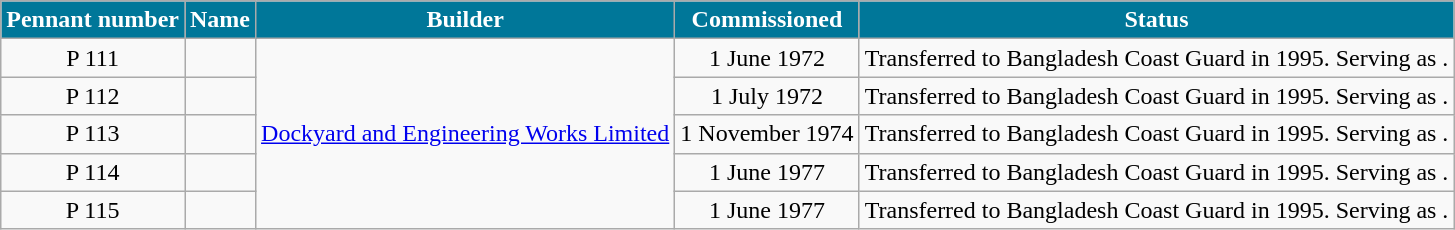<table class="wikitable" style="text-align: center;">
<tr>
<th style="background:#079;color:#fff;">Pennant number</th>
<th style="background:#079;color:#fff;">Name</th>
<th style="background:#079;color:#fff;">Builder</th>
<th style="background:#079;color:#fff;">Commissioned</th>
<th style="background:#079;color:#fff;">Status</th>
</tr>
<tr>
<td>P 111</td>
<td></td>
<td rowspan="6"><a href='#'>Dockyard and Engineering Works Limited</a></td>
<td>1 June 1972</td>
<td>Transferred to Bangladesh Coast Guard in 1995. Serving as .</td>
</tr>
<tr>
<td>P 112</td>
<td></td>
<td>1 July 1972</td>
<td>Transferred to Bangladesh Coast Guard in 1995. Serving as .</td>
</tr>
<tr>
<td>P 113</td>
<td></td>
<td>1 November 1974</td>
<td>Transferred to Bangladesh Coast Guard in 1995. Serving as .</td>
</tr>
<tr>
<td>P 114</td>
<td></td>
<td>1 June 1977</td>
<td>Transferred to Bangladesh Coast Guard in 1995. Serving as .</td>
</tr>
<tr>
<td>P 115</td>
<td></td>
<td>1 June 1977</td>
<td>Transferred to Bangladesh Coast Guard in 1995. Serving as .</td>
</tr>
</table>
